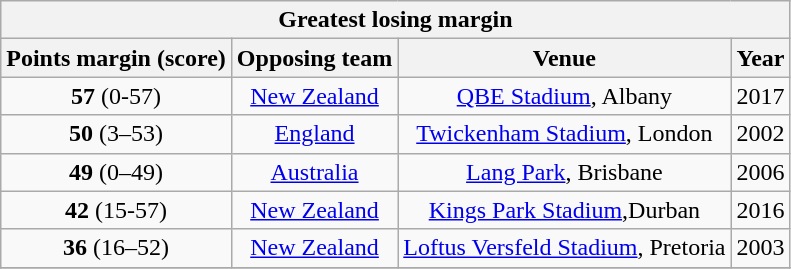<table class="wikitable" style="text-align:center">
<tr>
<th colspan=4>Greatest losing margin</th>
</tr>
<tr>
<th>Points margin (score)</th>
<th !>Opposing team</th>
<th !>Venue</th>
<th !>Year</th>
</tr>
<tr>
<td><strong>57</strong> (0-57)</td>
<td><a href='#'>New Zealand</a></td>
<td><a href='#'>QBE Stadium</a>, Albany</td>
<td>2017</td>
</tr>
<tr>
<td><strong>50</strong> (3–53)</td>
<td><a href='#'>England</a></td>
<td><a href='#'>Twickenham Stadium</a>, London</td>
<td>2002</td>
</tr>
<tr>
<td><strong>49</strong> (0–49)</td>
<td><a href='#'>Australia</a></td>
<td><a href='#'>Lang Park</a>, Brisbane</td>
<td>2006</td>
</tr>
<tr>
<td><strong>42</strong> (15-57)</td>
<td><a href='#'>New Zealand</a></td>
<td><a href='#'>Kings Park Stadium</a>,Durban</td>
<td>2016</td>
</tr>
<tr>
<td><strong>36</strong> (16–52)</td>
<td><a href='#'>New Zealand</a></td>
<td><a href='#'>Loftus Versfeld Stadium</a>, Pretoria</td>
<td>2003</td>
</tr>
<tr>
</tr>
</table>
